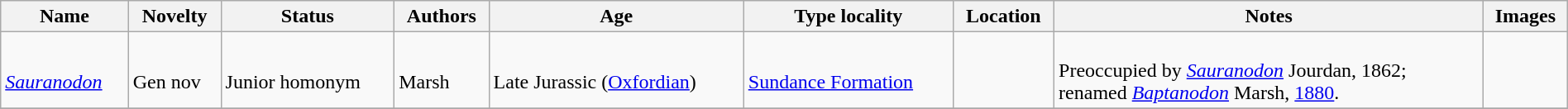<table class="wikitable sortable" align="center" width="100%">
<tr>
<th>Name</th>
<th>Novelty</th>
<th>Status</th>
<th>Authors</th>
<th>Age</th>
<th>Type locality</th>
<th>Location</th>
<th>Notes</th>
<th>Images</th>
</tr>
<tr>
<td><br><em><a href='#'>Sauranodon</a></em></td>
<td><br>Gen nov</td>
<td><br>Junior homonym</td>
<td><br>Marsh</td>
<td><br>Late Jurassic (<a href='#'>Oxfordian</a>)</td>
<td><br><a href='#'>Sundance Formation</a></td>
<td><br><br></td>
<td><br>Preoccupied by <em><a href='#'>Sauranodon</a></em> Jourdan, 1862;<br> renamed <em><a href='#'>Baptanodon</a></em> Marsh, <a href='#'>1880</a>.</td>
<td><br></td>
</tr>
<tr>
</tr>
</table>
